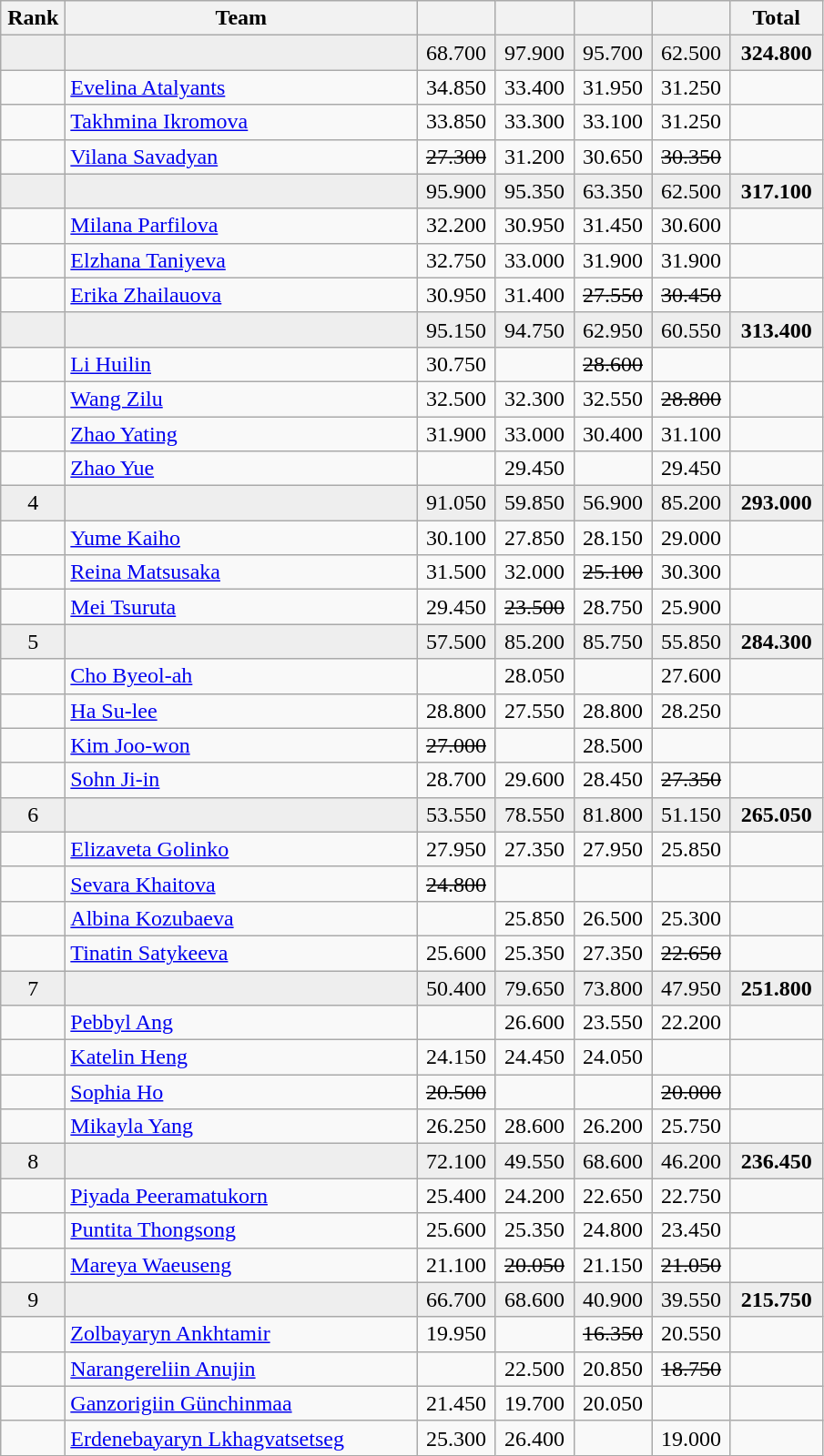<table class=wikitable style="text-align:center">
<tr>
<th width=40>Rank</th>
<th width=250>Team</th>
<th width=50></th>
<th width=50></th>
<th width=50></th>
<th width=50></th>
<th width=60>Total</th>
</tr>
<tr bgcolor=eeeeee>
<td></td>
<td align=left></td>
<td>68.700</td>
<td>97.900</td>
<td>95.700</td>
<td>62.500</td>
<td><strong>324.800</strong></td>
</tr>
<tr>
<td></td>
<td align=left><a href='#'>Evelina Atalyants</a></td>
<td>34.850</td>
<td>33.400</td>
<td>31.950</td>
<td>31.250</td>
<td></td>
</tr>
<tr>
<td></td>
<td align=left><a href='#'>Takhmina Ikromova</a></td>
<td>33.850</td>
<td>33.300</td>
<td>33.100</td>
<td>31.250</td>
<td></td>
</tr>
<tr>
<td></td>
<td align=left><a href='#'>Vilana Savadyan</a></td>
<td><s>27.300</s></td>
<td>31.200</td>
<td>30.650</td>
<td><s>30.350</s></td>
<td></td>
</tr>
<tr bgcolor=eeeeee>
<td></td>
<td align=left></td>
<td>95.900</td>
<td>95.350</td>
<td>63.350</td>
<td>62.500</td>
<td><strong>317.100</strong></td>
</tr>
<tr>
<td></td>
<td align=left><a href='#'>Milana Parfilova</a></td>
<td>32.200</td>
<td>30.950</td>
<td>31.450</td>
<td>30.600</td>
<td></td>
</tr>
<tr>
<td></td>
<td align=left><a href='#'>Elzhana Taniyeva</a></td>
<td>32.750</td>
<td>33.000</td>
<td>31.900</td>
<td>31.900</td>
<td></td>
</tr>
<tr>
<td></td>
<td align=left><a href='#'>Erika Zhailauova</a></td>
<td>30.950</td>
<td>31.400</td>
<td><s>27.550</s></td>
<td><s>30.450</s></td>
<td></td>
</tr>
<tr bgcolor=eeeeee>
<td></td>
<td align=left></td>
<td>95.150</td>
<td>94.750</td>
<td>62.950</td>
<td>60.550</td>
<td><strong>313.400</strong></td>
</tr>
<tr>
<td></td>
<td align=left><a href='#'>Li Huilin</a></td>
<td>30.750</td>
<td></td>
<td><s>28.600</s></td>
<td></td>
<td></td>
</tr>
<tr>
<td></td>
<td align=left><a href='#'>Wang Zilu</a></td>
<td>32.500</td>
<td>32.300</td>
<td>32.550</td>
<td><s>28.800</s></td>
<td></td>
</tr>
<tr>
<td></td>
<td align=left><a href='#'>Zhao Yating</a></td>
<td>31.900</td>
<td>33.000</td>
<td>30.400</td>
<td>31.100</td>
<td></td>
</tr>
<tr>
<td></td>
<td align=left><a href='#'>Zhao Yue</a></td>
<td></td>
<td>29.450</td>
<td></td>
<td>29.450</td>
<td></td>
</tr>
<tr bgcolor=eeeeee>
<td>4</td>
<td align=left></td>
<td>91.050</td>
<td>59.850</td>
<td>56.900</td>
<td>85.200</td>
<td><strong>293.000</strong></td>
</tr>
<tr>
<td></td>
<td align=left><a href='#'>Yume Kaiho</a></td>
<td>30.100</td>
<td>27.850</td>
<td>28.150</td>
<td>29.000</td>
<td></td>
</tr>
<tr>
<td></td>
<td align=left><a href='#'>Reina Matsusaka</a></td>
<td>31.500</td>
<td>32.000</td>
<td><s>25.100</s></td>
<td>30.300</td>
<td></td>
</tr>
<tr>
<td></td>
<td align=left><a href='#'>Mei Tsuruta</a></td>
<td>29.450</td>
<td><s>23.500</s></td>
<td>28.750</td>
<td>25.900</td>
<td></td>
</tr>
<tr bgcolor=eeeeee>
<td>5</td>
<td align=left></td>
<td>57.500</td>
<td>85.200</td>
<td>85.750</td>
<td>55.850</td>
<td><strong>284.300</strong></td>
</tr>
<tr>
<td></td>
<td align=left><a href='#'>Cho Byeol-ah</a></td>
<td></td>
<td>28.050</td>
<td></td>
<td>27.600</td>
<td></td>
</tr>
<tr>
<td></td>
<td align=left><a href='#'>Ha Su-lee</a></td>
<td>28.800</td>
<td>27.550</td>
<td>28.800</td>
<td>28.250</td>
<td></td>
</tr>
<tr>
<td></td>
<td align=left><a href='#'>Kim Joo-won</a></td>
<td><s>27.000</s></td>
<td></td>
<td>28.500</td>
<td></td>
<td></td>
</tr>
<tr>
<td></td>
<td align=left><a href='#'>Sohn Ji-in</a></td>
<td>28.700</td>
<td>29.600</td>
<td>28.450</td>
<td><s>27.350</s></td>
<td></td>
</tr>
<tr bgcolor=eeeeee>
<td>6</td>
<td align=left></td>
<td>53.550</td>
<td>78.550</td>
<td>81.800</td>
<td>51.150</td>
<td><strong>265.050</strong></td>
</tr>
<tr>
<td></td>
<td align=left><a href='#'>Elizaveta Golinko</a></td>
<td>27.950</td>
<td>27.350</td>
<td>27.950</td>
<td>25.850</td>
<td></td>
</tr>
<tr>
<td></td>
<td align=left><a href='#'>Sevara Khaitova</a></td>
<td><s>24.800</s></td>
<td></td>
<td></td>
<td></td>
<td></td>
</tr>
<tr>
<td></td>
<td align=left><a href='#'>Albina Kozubaeva</a></td>
<td></td>
<td>25.850</td>
<td>26.500</td>
<td>25.300</td>
<td></td>
</tr>
<tr>
<td></td>
<td align=left><a href='#'>Tinatin Satykeeva</a></td>
<td>25.600</td>
<td>25.350</td>
<td>27.350</td>
<td><s>22.650</s></td>
<td></td>
</tr>
<tr bgcolor=eeeeee>
<td>7</td>
<td align=left></td>
<td>50.400</td>
<td>79.650</td>
<td>73.800</td>
<td>47.950</td>
<td><strong>251.800</strong></td>
</tr>
<tr>
<td></td>
<td align=left><a href='#'>Pebbyl Ang</a></td>
<td></td>
<td>26.600</td>
<td>23.550</td>
<td>22.200</td>
<td></td>
</tr>
<tr>
<td></td>
<td align=left><a href='#'>Katelin Heng</a></td>
<td>24.150</td>
<td>24.450</td>
<td>24.050</td>
<td></td>
<td></td>
</tr>
<tr>
<td></td>
<td align=left><a href='#'>Sophia Ho</a></td>
<td><s>20.500</s></td>
<td></td>
<td></td>
<td><s>20.000</s></td>
<td></td>
</tr>
<tr>
<td></td>
<td align=left><a href='#'>Mikayla Yang</a></td>
<td>26.250</td>
<td>28.600</td>
<td>26.200</td>
<td>25.750</td>
<td></td>
</tr>
<tr bgcolor=eeeeee>
<td>8</td>
<td align=left></td>
<td>72.100</td>
<td>49.550</td>
<td>68.600</td>
<td>46.200</td>
<td><strong>236.450</strong></td>
</tr>
<tr>
<td></td>
<td align=left><a href='#'>Piyada Peeramatukorn</a></td>
<td>25.400</td>
<td>24.200</td>
<td>22.650</td>
<td>22.750</td>
<td></td>
</tr>
<tr>
<td></td>
<td align=left><a href='#'>Puntita Thongsong</a></td>
<td>25.600</td>
<td>25.350</td>
<td>24.800</td>
<td>23.450</td>
<td></td>
</tr>
<tr>
<td></td>
<td align=left><a href='#'>Mareya Waeuseng</a></td>
<td>21.100</td>
<td><s>20.050</s></td>
<td>21.150</td>
<td><s>21.050</s></td>
<td></td>
</tr>
<tr bgcolor=eeeeee>
<td>9</td>
<td align=left></td>
<td>66.700</td>
<td>68.600</td>
<td>40.900</td>
<td>39.550</td>
<td><strong>215.750</strong></td>
</tr>
<tr>
<td></td>
<td align=left><a href='#'>Zolbayaryn Ankhtamir</a></td>
<td>19.950</td>
<td></td>
<td><s>16.350</s></td>
<td>20.550</td>
<td></td>
</tr>
<tr>
<td></td>
<td align=left><a href='#'>Narangereliin Anujin</a></td>
<td></td>
<td>22.500</td>
<td>20.850</td>
<td><s>18.750</s></td>
<td></td>
</tr>
<tr>
<td></td>
<td align=left><a href='#'>Ganzorigiin Günchinmaa</a></td>
<td>21.450</td>
<td>19.700</td>
<td>20.050</td>
<td></td>
</tr>
<tr>
<td></td>
<td align=left><a href='#'>Erdenebayaryn Lkhagvatsetseg</a></td>
<td>25.300</td>
<td>26.400</td>
<td></td>
<td>19.000</td>
<td></td>
</tr>
</table>
